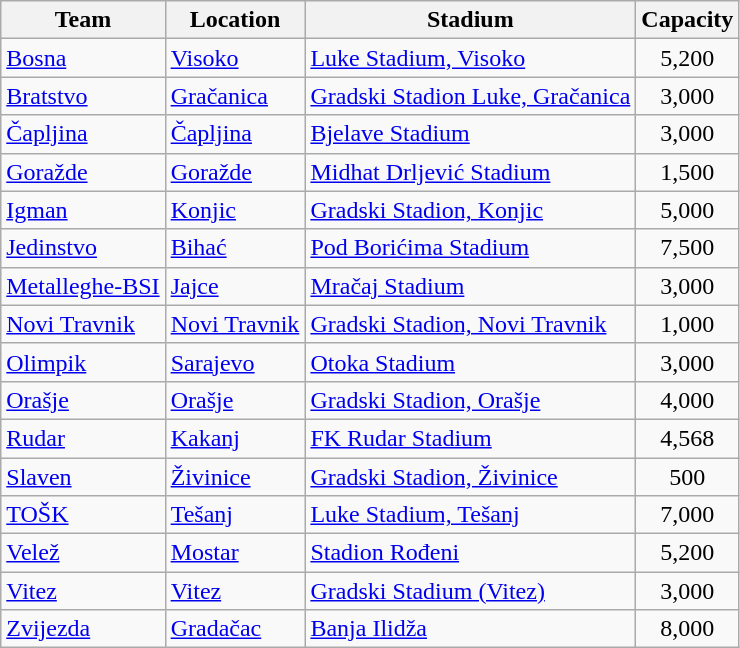<table class="wikitable sortable">
<tr>
<th>Team</th>
<th>Location</th>
<th>Stadium</th>
<th>Capacity</th>
</tr>
<tr>
<td><a href='#'>Bosna</a></td>
<td><a href='#'>Visoko</a></td>
<td><a href='#'>Luke Stadium, Visoko</a></td>
<td align="center">5,200</td>
</tr>
<tr>
<td><a href='#'>Bratstvo</a></td>
<td><a href='#'>Gračanica</a></td>
<td><a href='#'>Gradski Stadion Luke, Gračanica</a></td>
<td align="center">3,000</td>
</tr>
<tr>
<td><a href='#'>Čapljina</a></td>
<td><a href='#'>Čapljina</a></td>
<td><a href='#'>Bjelave Stadium</a></td>
<td align="center">3,000</td>
</tr>
<tr>
<td><a href='#'>Goražde</a></td>
<td><a href='#'>Goražde</a></td>
<td><a href='#'>Midhat Drljević Stadium</a></td>
<td align="center">1,500</td>
</tr>
<tr>
<td><a href='#'>Igman</a></td>
<td><a href='#'>Konjic</a></td>
<td><a href='#'>Gradski Stadion, Konjic</a></td>
<td align="center">5,000</td>
</tr>
<tr>
<td><a href='#'>Jedinstvo</a></td>
<td><a href='#'>Bihać</a></td>
<td><a href='#'>Pod Borićima Stadium</a></td>
<td align="center">7,500</td>
</tr>
<tr>
<td><a href='#'>Metalleghe-BSI</a></td>
<td><a href='#'>Jajce</a></td>
<td><a href='#'>Mračaj Stadium</a></td>
<td align="center">3,000</td>
</tr>
<tr>
<td><a href='#'>Novi Travnik</a></td>
<td><a href='#'>Novi Travnik</a></td>
<td><a href='#'>Gradski Stadion, Novi Travnik</a></td>
<td align="center">1,000</td>
</tr>
<tr>
<td><a href='#'>Olimpik</a></td>
<td><a href='#'>Sarajevo</a></td>
<td><a href='#'>Otoka Stadium</a></td>
<td align="center">3,000</td>
</tr>
<tr>
<td><a href='#'>Orašje</a></td>
<td><a href='#'>Orašje</a></td>
<td><a href='#'>Gradski Stadion, Orašje</a></td>
<td align="center">4,000</td>
</tr>
<tr>
<td><a href='#'>Rudar</a></td>
<td><a href='#'>Kakanj</a></td>
<td><a href='#'>FK Rudar Stadium</a><br></td>
<td align="center">4,568</td>
</tr>
<tr>
<td><a href='#'>Slaven</a></td>
<td><a href='#'>Živinice</a></td>
<td><a href='#'>Gradski Stadion, Živinice</a></td>
<td align="center">500</td>
</tr>
<tr>
<td><a href='#'>TOŠK</a></td>
<td><a href='#'>Tešanj</a></td>
<td><a href='#'>Luke Stadium, Tešanj</a></td>
<td align="center">7,000</td>
</tr>
<tr>
<td><a href='#'>Velež</a></td>
<td><a href='#'>Mostar</a></td>
<td><a href='#'>Stadion Rođeni</a></td>
<td align="center">5,200</td>
</tr>
<tr>
<td><a href='#'>Vitez</a></td>
<td><a href='#'>Vitez</a></td>
<td><a href='#'>Gradski Stadium (Vitez)</a></td>
<td align="center">3,000</td>
</tr>
<tr>
<td><a href='#'>Zvijezda</a></td>
<td><a href='#'>Gradačac</a></td>
<td><a href='#'>Banja Ilidža</a></td>
<td align="center">8,000</td>
</tr>
</table>
